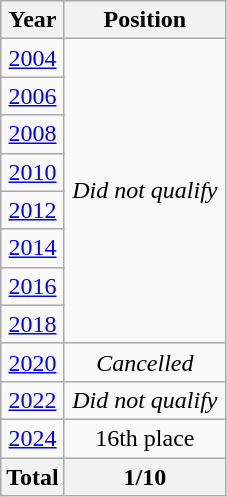<table class="wikitable" style="text-align: center;">
<tr>
<th>Year</th>
<th width="100">Position</th>
</tr>
<tr>
<td> <a href='#'>2004</a></td>
<td rowspan=8><em>Did not qualify</em></td>
</tr>
<tr>
<td> <a href='#'>2006</a></td>
</tr>
<tr>
<td> <a href='#'>2008</a></td>
</tr>
<tr>
<td> <a href='#'>2010</a></td>
</tr>
<tr>
<td> <a href='#'>2012</a></td>
</tr>
<tr>
<td> <a href='#'>2014</a></td>
</tr>
<tr>
<td> <a href='#'>2016</a></td>
</tr>
<tr>
<td> <a href='#'>2018</a></td>
</tr>
<tr>
<td> <a href='#'>2020</a></td>
<td><em>Cancelled</em></td>
</tr>
<tr>
<td> <a href='#'>2022</a></td>
<td><em>Did not qualify</em></td>
</tr>
<tr>
<td> <a href='#'>2024</a></td>
<td>16th place</td>
</tr>
<tr>
<th>Total</th>
<th>1/10</th>
</tr>
</table>
